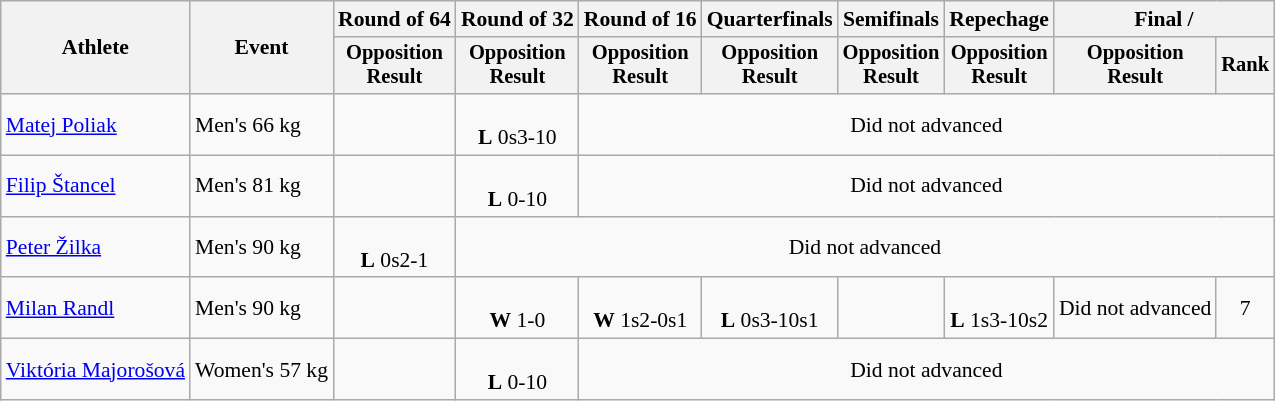<table class="wikitable" style="font-size:90%">
<tr>
<th rowspan="2">Athlete</th>
<th rowspan="2">Event</th>
<th>Round of 64</th>
<th>Round of 32</th>
<th>Round of 16</th>
<th>Quarterfinals</th>
<th>Semifinals</th>
<th>Repechage</th>
<th colspan=2>Final / </th>
</tr>
<tr style="font-size:95%">
<th>Opposition<br>Result</th>
<th>Opposition<br>Result</th>
<th>Opposition<br>Result</th>
<th>Opposition<br>Result</th>
<th>Opposition<br>Result</th>
<th>Opposition<br>Result</th>
<th>Opposition<br>Result</th>
<th>Rank</th>
</tr>
<tr align=center>
<td align=left><a href='#'>Matej Poliak</a></td>
<td align=left>Men's 66 kg</td>
<td></td>
<td> <br><strong>L</strong> 0s3-10</td>
<td colspan=6>Did not advanced</td>
</tr>
<tr align=center>
<td align=left><a href='#'>Filip Štancel</a></td>
<td align=left>Men's 81 kg</td>
<td></td>
<td> <br><strong>L</strong> 0-10</td>
<td colspan=6>Did not advanced</td>
</tr>
<tr align=center>
<td align=left><a href='#'>Peter Žilka</a></td>
<td align=left>Men's 90 kg</td>
<td> <br><strong>L</strong> 0s2-1</td>
<td colspan=7>Did not advanced</td>
</tr>
<tr align=center>
<td align=left><a href='#'>Milan Randl</a></td>
<td align=left>Men's 90 kg</td>
<td></td>
<td><br><strong>W</strong> 1-0</td>
<td><br><strong>W</strong> 1s2-0s1</td>
<td><br><strong>L</strong> 0s3-10s1</td>
<td></td>
<td><br><strong>L</strong> 1s3-10s2</td>
<td>Did not advanced</td>
<td>7</td>
</tr>
<tr align=center>
<td align=left><a href='#'>Viktória Majorošová</a></td>
<td align=left>Women's 57 kg</td>
<td></td>
<td> <br><strong>L</strong> 0-10</td>
<td colspan=6>Did not advanced</td>
</tr>
</table>
